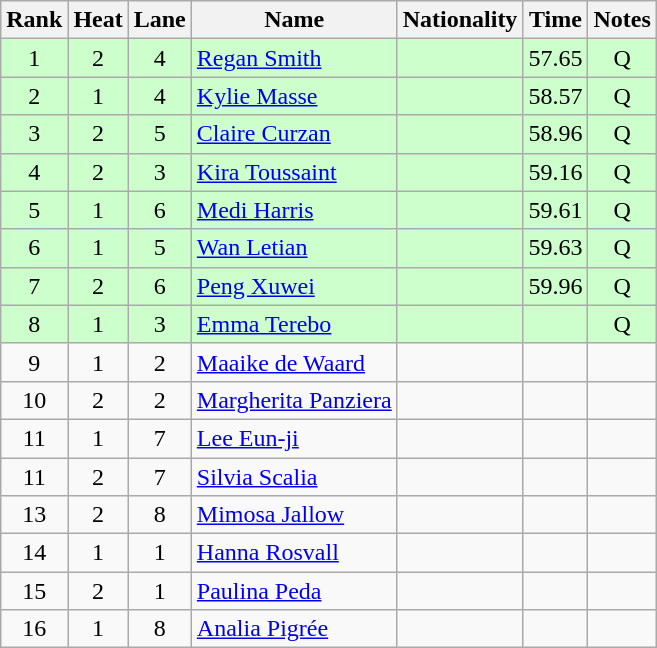<table class="wikitable sortable" style="text-align:center">
<tr>
<th>Rank</th>
<th>Heat</th>
<th>Lane</th>
<th>Name</th>
<th>Nationality</th>
<th>Time</th>
<th>Notes</th>
</tr>
<tr bgcolor=ccffcc>
<td>1</td>
<td>2</td>
<td>4</td>
<td align=left><a href='#'>Regan Smith</a></td>
<td align=left></td>
<td>57.65</td>
<td>Q</td>
</tr>
<tr bgcolor=ccffcc>
<td>2</td>
<td>1</td>
<td>4</td>
<td align=left><a href='#'>Kylie Masse</a></td>
<td align=left></td>
<td>58.57</td>
<td>Q</td>
</tr>
<tr bgcolor=ccffcc>
<td>3</td>
<td>2</td>
<td>5</td>
<td align=left><a href='#'>Claire Curzan</a></td>
<td align=left></td>
<td>58.96</td>
<td>Q</td>
</tr>
<tr bgcolor=ccffcc>
<td>4</td>
<td>2</td>
<td>3</td>
<td align=left><a href='#'>Kira Toussaint</a></td>
<td align=left></td>
<td>59.16</td>
<td>Q</td>
</tr>
<tr bgcolor=ccffcc>
<td>5</td>
<td>1</td>
<td>6</td>
<td align=left><a href='#'>Medi Harris</a></td>
<td align=left></td>
<td>59.61</td>
<td>Q</td>
</tr>
<tr bgcolor=ccffcc>
<td>6</td>
<td>1</td>
<td>5</td>
<td align=left><a href='#'>Wan Letian</a></td>
<td align=left></td>
<td>59.63</td>
<td>Q</td>
</tr>
<tr bgcolor=ccffcc>
<td>7</td>
<td>2</td>
<td>6</td>
<td align=left><a href='#'>Peng Xuwei</a></td>
<td align=left></td>
<td>59.96</td>
<td>Q</td>
</tr>
<tr bgcolor=ccffcc>
<td>8</td>
<td>1</td>
<td>3</td>
<td align=left><a href='#'>Emma Terebo</a></td>
<td align=left></td>
<td></td>
<td>Q</td>
</tr>
<tr>
<td>9</td>
<td>1</td>
<td>2</td>
<td align=left><a href='#'>Maaike de Waard</a></td>
<td align=left></td>
<td></td>
<td></td>
</tr>
<tr>
<td>10</td>
<td>2</td>
<td>2</td>
<td align=left><a href='#'>Margherita Panziera</a></td>
<td align=left></td>
<td></td>
<td></td>
</tr>
<tr>
<td>11</td>
<td>1</td>
<td>7</td>
<td align=left><a href='#'>Lee Eun-ji</a></td>
<td align=left></td>
<td></td>
<td></td>
</tr>
<tr>
<td>11</td>
<td>2</td>
<td>7</td>
<td align=left><a href='#'>Silvia Scalia</a></td>
<td align=left></td>
<td></td>
<td></td>
</tr>
<tr>
<td>13</td>
<td>2</td>
<td>8</td>
<td align=left><a href='#'>Mimosa Jallow</a></td>
<td align=left></td>
<td></td>
<td></td>
</tr>
<tr>
<td>14</td>
<td>1</td>
<td>1</td>
<td align=left><a href='#'>Hanna Rosvall</a></td>
<td align=left></td>
<td></td>
<td></td>
</tr>
<tr>
<td>15</td>
<td>2</td>
<td>1</td>
<td align=left><a href='#'>Paulina Peda</a></td>
<td align=left></td>
<td></td>
<td></td>
</tr>
<tr>
<td>16</td>
<td>1</td>
<td>8</td>
<td align=left><a href='#'>Analia Pigrée</a></td>
<td align=left></td>
<td></td>
<td></td>
</tr>
</table>
